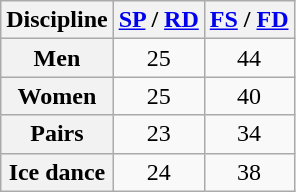<table class="wikitable unsortable" style="text-align:center;">
<tr>
<th scope="col">Discipline</th>
<th scope="col"><a href='#'>SP</a> / <a href='#'>RD</a></th>
<th scope="col"><a href='#'>FS</a> / <a href='#'>FD</a></th>
</tr>
<tr>
<th scope="row">Men </th>
<td>25</td>
<td>44</td>
</tr>
<tr>
<th scope="row">Women</th>
<td>25</td>
<td>40</td>
</tr>
<tr>
<th scope="row">Pairs</th>
<td>23</td>
<td>34</td>
</tr>
<tr>
<th scope="row">Ice dance</th>
<td>24</td>
<td>38</td>
</tr>
</table>
